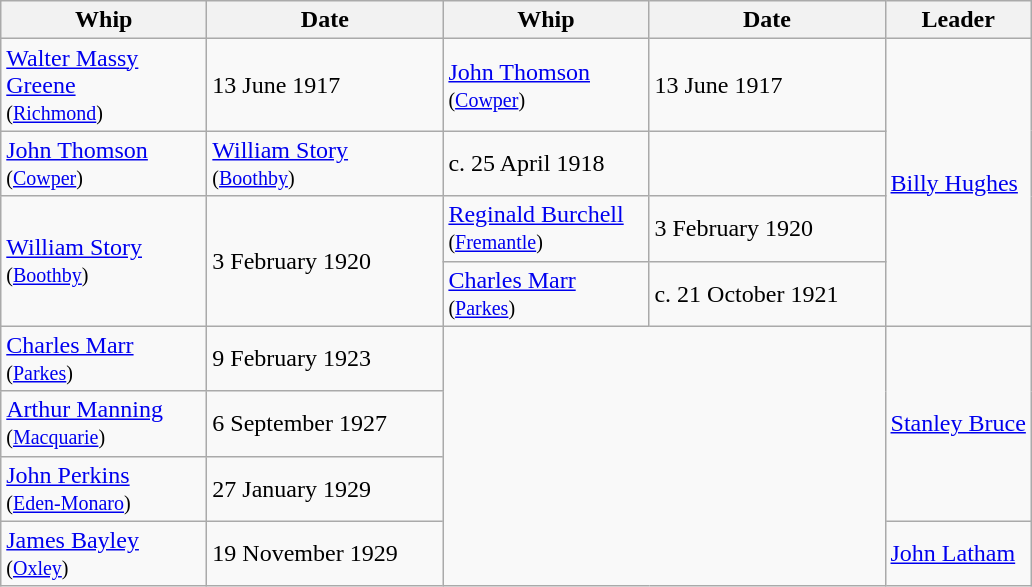<table class=wikitable>
<tr>
<th width=130px>Whip</th>
<th width=150px>Date</th>
<th width=130px>Whip</th>
<th width=150px>Date</th>
<th>Leader</th>
</tr>
<tr>
<td><a href='#'>Walter Massy Greene</a><br><small>(<a href='#'>Richmond</a>)</small></td>
<td>13 June 1917</td>
<td><a href='#'>John Thomson</a><br><small>(<a href='#'>Cowper</a>)</small></td>
<td>13 June 1917</td>
<td rowspan=4><a href='#'>Billy Hughes</a></td>
</tr>
<tr>
<td><a href='#'>John Thomson</a><br><small>(<a href='#'>Cowper</a>)</small></td>
<td c. 26 March 1918><a href='#'>William Story</a><br><small>(<a href='#'>Boothby</a>)</small></td>
<td>c. 25 April 1918</td>
</tr>
<tr>
<td rowspan=2><a href='#'>William Story</a><br><small>(<a href='#'>Boothby</a>)</small></td>
<td rowspan=2>3 February 1920</td>
<td><a href='#'>Reginald Burchell</a><br><small>(<a href='#'>Fremantle</a>)</small></td>
<td>3 February 1920</td>
</tr>
<tr>
<td><a href='#'>Charles Marr</a><br><small>(<a href='#'>Parkes</a>)</small></td>
<td>c. 21 October 1921</td>
</tr>
<tr>
<td><a href='#'>Charles Marr</a><br><small>(<a href='#'>Parkes</a>)</small></td>
<td>9 February 1923</td>
<td rowspan=4 colspan=2></td>
<td rowspan=3><a href='#'>Stanley Bruce</a></td>
</tr>
<tr>
<td><a href='#'>Arthur Manning</a><br><small>(<a href='#'>Macquarie</a>)</small></td>
<td>6 September 1927</td>
</tr>
<tr>
<td><a href='#'>John Perkins</a><br><small>(<a href='#'>Eden-Monaro</a>)</small></td>
<td>27 January 1929</td>
</tr>
<tr>
<td><a href='#'>James Bayley</a><br><small>(<a href='#'>Oxley</a>)</small></td>
<td>19 November 1929</td>
<td><a href='#'>John Latham</a></td>
</tr>
</table>
